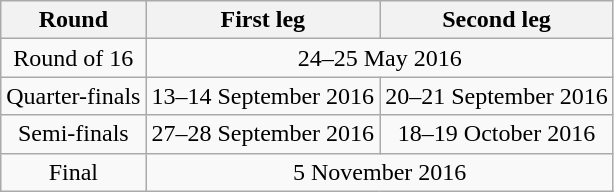<table class="wikitable" style="text-align:center">
<tr>
<th>Round</th>
<th>First leg</th>
<th>Second leg</th>
</tr>
<tr>
<td>Round of 16</td>
<td colspan=2>24–25 May 2016</td>
</tr>
<tr>
<td>Quarter-finals</td>
<td>13–14 September 2016</td>
<td>20–21 September 2016</td>
</tr>
<tr>
<td>Semi-finals</td>
<td>27–28 September 2016</td>
<td>18–19 October 2016</td>
</tr>
<tr>
<td>Final</td>
<td colspan=2>5 November 2016</td>
</tr>
</table>
